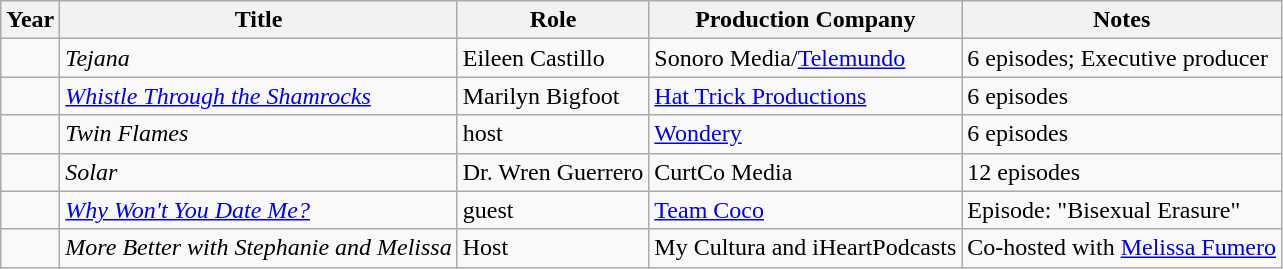<table class="wikitable sortable"}>
<tr>
<th>Year</th>
<th>Title</th>
<th>Role</th>
<th>Production Company</th>
<th class="unsortable">Notes</th>
</tr>
<tr>
<td></td>
<td><em>Tejana</em></td>
<td>Eileen Castillo</td>
<td>Sonoro Media/<a href='#'>Telemundo</a></td>
<td>6 episodes; Executive producer</td>
</tr>
<tr>
<td></td>
<td><em><a href='#'>Whistle Through the Shamrocks</a></em></td>
<td>Marilyn Bigfoot</td>
<td><a href='#'>Hat Trick Productions</a></td>
<td>6 episodes</td>
</tr>
<tr>
<td></td>
<td><em>Twin Flames</em></td>
<td>host</td>
<td><a href='#'>Wondery</a></td>
<td>6 episodes</td>
</tr>
<tr>
<td></td>
<td><em>Solar</em></td>
<td>Dr. Wren Guerrero</td>
<td>CurtCo Media</td>
<td>12 episodes</td>
</tr>
<tr>
<td></td>
<td><em><a href='#'>Why Won't You Date Me?</a></em></td>
<td>guest</td>
<td><a href='#'>Team Coco</a></td>
<td>Episode: "Bisexual Erasure"</td>
</tr>
<tr>
<td></td>
<td><em>More Better with Stephanie and Melissa</em></td>
<td>Host</td>
<td>My Cultura and iHeartPodcasts</td>
<td>Co-hosted with <a href='#'>Melissa Fumero</a></td>
</tr>
</table>
